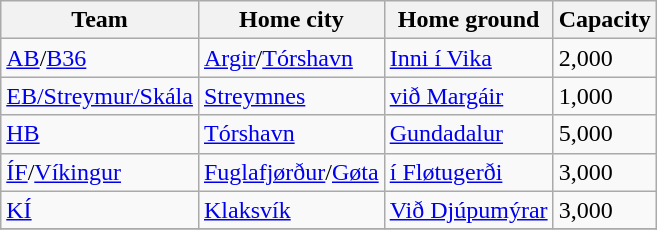<table class="wikitable sortable">
<tr>
<th>Team</th>
<th>Home city</th>
<th>Home ground</th>
<th>Capacity</th>
</tr>
<tr>
<td><a href='#'>AB</a>/<a href='#'>B36</a></td>
<td><a href='#'>Argir</a>/<a href='#'>Tórshavn</a></td>
<td><a href='#'>Inni í Vika</a></td>
<td>2,000</td>
</tr>
<tr>
<td><a href='#'>EB/Streymur/Skála</a></td>
<td><a href='#'>Streymnes</a></td>
<td><a href='#'>við Margáir</a></td>
<td>1,000</td>
</tr>
<tr>
<td><a href='#'>HB</a></td>
<td><a href='#'>Tórshavn</a></td>
<td><a href='#'>Gundadalur</a></td>
<td>5,000</td>
</tr>
<tr>
<td><a href='#'>ÍF</a>/<a href='#'>Víkingur</a></td>
<td><a href='#'>Fuglafjørður</a>/<a href='#'>Gøta</a></td>
<td><a href='#'>í Fløtugerði</a></td>
<td>3,000</td>
</tr>
<tr>
<td><a href='#'>KÍ</a></td>
<td><a href='#'>Klaksvík</a></td>
<td><a href='#'>Við Djúpumýrar</a></td>
<td>3,000</td>
</tr>
<tr>
</tr>
</table>
